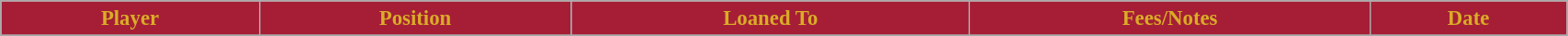<table class="wikitable sortable" style="width:90%; text-align:center; font-size:95%;">
<tr>
<th style="background:#A51E36; color:#DAAC27; text-align:center;"><strong>Player </strong></th>
<th style="background:#A51E36; color:#DAAC27; text-align:center;"><strong>Position </strong></th>
<th style="background:#A51E36; color:#DAAC27; text-align:center;"><strong>Loaned To</strong></th>
<th style="background:#A51E36; color:#DAAC27; text-align:center;"><strong>Fees/Notes </strong></th>
<th style="background:#A51E36; color:#DAAC27; text-align:center;"><strong>Date</strong></th>
</tr>
<tr>
</tr>
</table>
